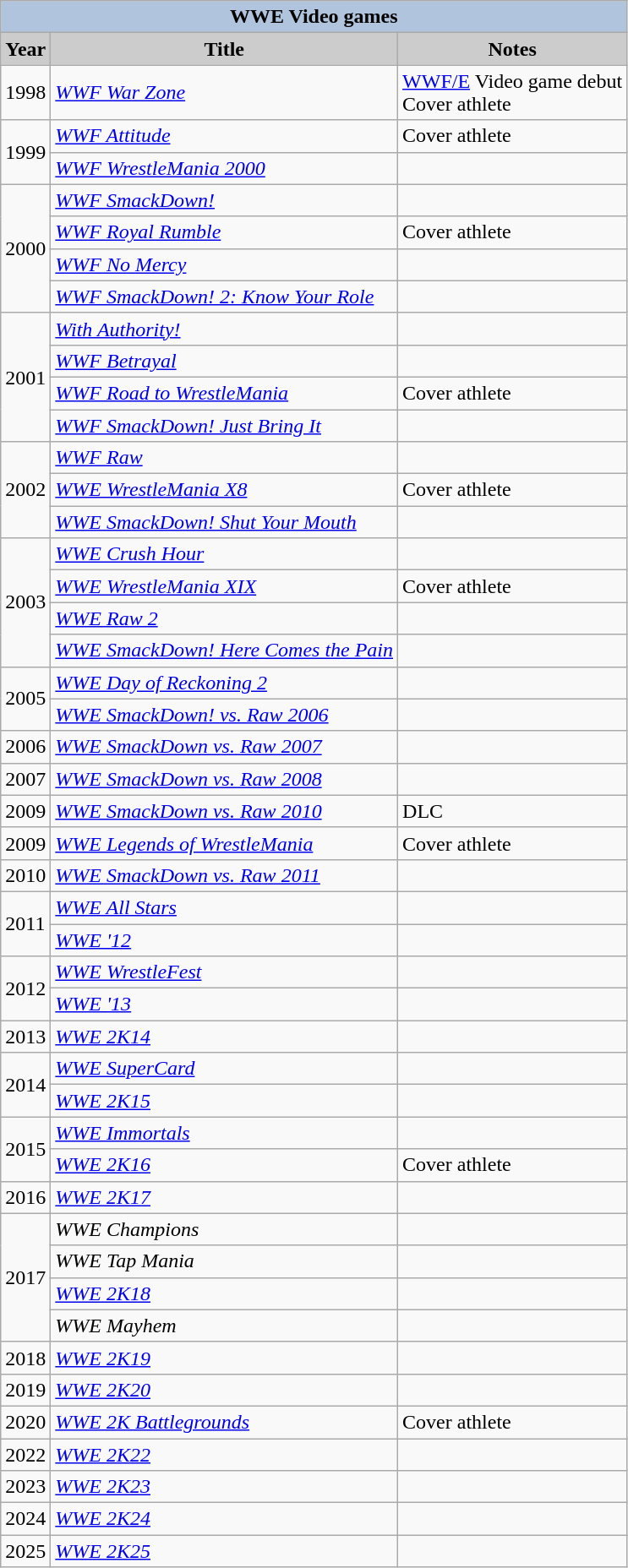<table class="wikitable sortable">
<tr style="text-align:center;">
<th colspan=4 style="background:#B0C4DE;">WWE Video games</th>
</tr>
<tr style="text-align:center;">
<th style="background:#ccc;">Year</th>
<th style="background:#ccc;">Title</th>
<th style="background:#ccc;">Notes</th>
</tr>
<tr>
<td>1998</td>
<td><em><a href='#'>WWF War Zone</a></em></td>
<td><a href='#'>WWF/E</a> Video game debut <br> Cover athlete</td>
</tr>
<tr>
<td rowspan="2">1999</td>
<td><em><a href='#'>WWF Attitude</a></em></td>
<td>Cover athlete</td>
</tr>
<tr>
<td><em><a href='#'>WWF WrestleMania 2000</a></em></td>
<td></td>
</tr>
<tr>
<td rowspan="4">2000</td>
<td><em><a href='#'>WWF SmackDown!</a></em></td>
<td></td>
</tr>
<tr>
<td><em><a href='#'>WWF Royal Rumble</a></em></td>
<td>Cover athlete</td>
</tr>
<tr>
<td><em><a href='#'>WWF No Mercy</a></em></td>
<td></td>
</tr>
<tr>
<td><em><a href='#'>WWF SmackDown! 2: Know Your Role</a></em></td>
<td></td>
</tr>
<tr>
<td rowspan="4">2001</td>
<td><em><a href='#'>With Authority!</a></em></td>
<td></td>
</tr>
<tr>
<td><em><a href='#'>WWF Betrayal</a></em></td>
<td></td>
</tr>
<tr>
<td><em><a href='#'>WWF Road to WrestleMania</a></em></td>
<td>Cover athlete</td>
</tr>
<tr>
<td><em><a href='#'>WWF SmackDown! Just Bring It</a></em></td>
<td></td>
</tr>
<tr>
<td rowspan="3">2002</td>
<td><em><a href='#'>WWF Raw</a></em></td>
<td></td>
</tr>
<tr>
<td><em><a href='#'>WWE WrestleMania X8</a></em></td>
<td>Cover athlete</td>
</tr>
<tr>
<td><em><a href='#'>WWE SmackDown! Shut Your Mouth</a></em></td>
<td></td>
</tr>
<tr>
<td rowspan="4">2003</td>
<td><em><a href='#'>WWE Crush Hour</a></em></td>
<td></td>
</tr>
<tr>
<td><em><a href='#'>WWE WrestleMania XIX</a></em></td>
<td>Cover athlete</td>
</tr>
<tr>
<td><em><a href='#'>WWE Raw 2</a></em></td>
<td></td>
</tr>
<tr>
<td><em><a href='#'>WWE SmackDown! Here Comes the Pain</a></em></td>
<td></td>
</tr>
<tr>
<td rowspan="2">2005</td>
<td><em><a href='#'>WWE Day of Reckoning 2</a></em></td>
<td></td>
</tr>
<tr>
<td><em><a href='#'>WWE SmackDown! vs. Raw 2006</a></em></td>
<td></td>
</tr>
<tr>
<td>2006</td>
<td><em><a href='#'>WWE SmackDown vs. Raw 2007</a></em></td>
<td></td>
</tr>
<tr>
<td>2007</td>
<td><em><a href='#'>WWE SmackDown vs. Raw 2008</a></em></td>
<td></td>
</tr>
<tr>
<td>2009</td>
<td><em><a href='#'>WWE SmackDown vs. Raw 2010</a></em></td>
<td>DLC</td>
</tr>
<tr>
<td>2009</td>
<td><em><a href='#'>WWE Legends of WrestleMania</a></em></td>
<td>Cover athlete</td>
</tr>
<tr>
<td>2010</td>
<td><em><a href='#'>WWE SmackDown vs. Raw 2011</a></em></td>
<td></td>
</tr>
<tr>
<td rowspan="2">2011</td>
<td><em><a href='#'>WWE All Stars</a></em></td>
<td></td>
</tr>
<tr>
<td><em><a href='#'>WWE '12</a></em></td>
<td></td>
</tr>
<tr>
<td rowspan="2">2012</td>
<td><em><a href='#'>WWE WrestleFest</a></em></td>
<td></td>
</tr>
<tr>
<td><em><a href='#'>WWE '13</a></em></td>
<td></td>
</tr>
<tr>
<td>2013</td>
<td><em><a href='#'>WWE 2K14</a></em></td>
<td></td>
</tr>
<tr>
<td rowspan="2">2014</td>
<td><em><a href='#'>WWE SuperCard</a></em></td>
<td></td>
</tr>
<tr>
<td><em><a href='#'>WWE 2K15</a></em></td>
<td></td>
</tr>
<tr>
<td rowspan="2">2015</td>
<td><em><a href='#'>WWE Immortals</a></em></td>
<td></td>
</tr>
<tr>
<td><em><a href='#'>WWE 2K16</a></em></td>
<td>Cover athlete</td>
</tr>
<tr>
<td>2016</td>
<td><em><a href='#'>WWE 2K17</a></em></td>
<td></td>
</tr>
<tr>
<td rowspan="4">2017</td>
<td><em>WWE Champions</em></td>
<td></td>
</tr>
<tr>
<td><em>WWE Tap Mania</em></td>
<td></td>
</tr>
<tr>
<td><em><a href='#'>WWE 2K18</a></em></td>
<td></td>
</tr>
<tr>
<td><em>WWE Mayhem</em></td>
<td></td>
</tr>
<tr>
<td>2018</td>
<td><em><a href='#'>WWE 2K19</a></em></td>
<td></td>
</tr>
<tr>
<td>2019</td>
<td><em><a href='#'>WWE 2K20</a></em></td>
<td></td>
</tr>
<tr>
<td>2020</td>
<td><em><a href='#'>WWE 2K Battlegrounds</a></em></td>
<td>Cover athlete</td>
</tr>
<tr>
<td>2022</td>
<td><em><a href='#'>WWE 2K22</a></em></td>
<td></td>
</tr>
<tr>
<td>2023</td>
<td><em><a href='#'>WWE 2K23</a></em></td>
<td></td>
</tr>
<tr>
<td>2024</td>
<td><em><a href='#'>WWE 2K24</a></em></td>
<td></td>
</tr>
<tr>
<td>2025</td>
<td><em><a href='#'>WWE 2K25</a></em></td>
<td></td>
</tr>
</table>
